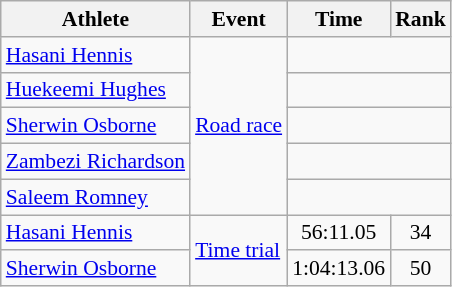<table class=wikitable style="font-size:90%;">
<tr>
<th>Athlete</th>
<th>Event</th>
<th>Time</th>
<th>Rank</th>
</tr>
<tr align=center>
<td align=left><a href='#'>Hasani Hennis</a></td>
<td align=left rowspan=5><a href='#'>Road race</a></td>
<td colspan=2></td>
</tr>
<tr align=center>
<td align=left><a href='#'>Huekeemi Hughes</a></td>
<td colspan=2></td>
</tr>
<tr align=center>
<td align=left><a href='#'>Sherwin Osborne</a></td>
<td colspan=2></td>
</tr>
<tr align=center>
<td align=left><a href='#'>Zambezi Richardson</a></td>
<td colspan=2></td>
</tr>
<tr align=center>
<td align=left><a href='#'>Saleem Romney</a></td>
<td colspan=2></td>
</tr>
<tr align=center>
<td align=left><a href='#'>Hasani Hennis</a></td>
<td align=left rowspan=2><a href='#'>Time trial</a></td>
<td>56:11.05</td>
<td>34</td>
</tr>
<tr align=center>
<td align=left><a href='#'>Sherwin Osborne</a></td>
<td>1:04:13.06</td>
<td>50</td>
</tr>
</table>
